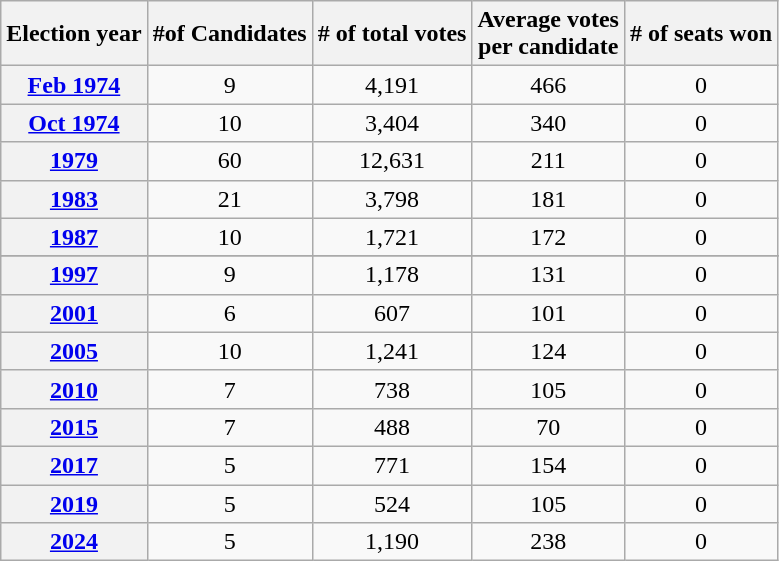<table class="wikitable">
<tr>
<th>Election year</th>
<th>#of Candidates</th>
<th># of total votes</th>
<th>Average votes<br>per candidate</th>
<th># of seats won</th>
</tr>
<tr>
<th><a href='#'>Feb 1974</a></th>
<td style="text-align:center;">9</td>
<td style="text-align:center;">4,191</td>
<td style="text-align:center;">466</td>
<td style="text-align:center;">0</td>
</tr>
<tr>
<th><a href='#'>Oct 1974</a></th>
<td style="text-align:center;">10</td>
<td style="text-align:center;">3,404 </td>
<td style="text-align:center;">340</td>
<td style="text-align:center;">0 </td>
</tr>
<tr>
<th><a href='#'>1979</a></th>
<td style="text-align:center;">60</td>
<td style="text-align:center;">12,631 </td>
<td style="text-align:center;">211</td>
<td style="text-align:center;">0 </td>
</tr>
<tr>
<th><a href='#'>1983</a></th>
<td style="text-align:center;">21</td>
<td style="text-align:center;">3,798 </td>
<td style="text-align:center;">181</td>
<td style="text-align:center;">0 </td>
</tr>
<tr>
<th><a href='#'>1987</a></th>
<td style="text-align:center;">10</td>
<td style="text-align:center;">1,721 </td>
<td style="text-align:center;">172</td>
<td style="text-align:center;">0 </td>
</tr>
<tr>
</tr>
<tr>
<th><a href='#'>1997</a></th>
<td style="text-align:center;">9</td>
<td style="text-align:center;">1,178 </td>
<td style="text-align:center;">131</td>
<td style="text-align:center;">0 </td>
</tr>
<tr>
<th><a href='#'>2001</a></th>
<td style="text-align:center;">6</td>
<td style="text-align:center;">607</td>
<td style="text-align:center;">101</td>
<td style="text-align:center;">0 </td>
</tr>
<tr>
<th><a href='#'>2005</a></th>
<td style="text-align:center;">10</td>
<td style="text-align:center;">1,241 </td>
<td style="text-align:center;">124</td>
<td style="text-align:center;">0 </td>
</tr>
<tr>
<th><a href='#'>2010</a></th>
<td style="text-align:center;">7</td>
<td style="text-align:center;">738 </td>
<td style="text-align:center;">105</td>
<td style="text-align:center;">0 </td>
</tr>
<tr>
<th><a href='#'>2015</a></th>
<td style="text-align:center;">7</td>
<td style="text-align:center;">488 </td>
<td style="text-align:center;">70</td>
<td style="text-align:center;">0 </td>
</tr>
<tr>
<th><a href='#'>2017</a></th>
<td style="text-align:center;">5</td>
<td style="text-align:center;">771 </td>
<td style="text-align:center;">154</td>
<td style="text-align:center;">0 </td>
</tr>
<tr>
<th><a href='#'>2019</a></th>
<td style="text-align:center;">5</td>
<td style="text-align:center;">524 </td>
<td style="text-align:center;">105</td>
<td style="text-align:center;">0 </td>
</tr>
<tr>
<th><a href='#'>2024</a></th>
<td style="text-align:center;">5</td>
<td style="text-align:center;">1,190 </td>
<td style="text-align:center;">238</td>
<td style="text-align:center;">0 </td>
</tr>
</table>
